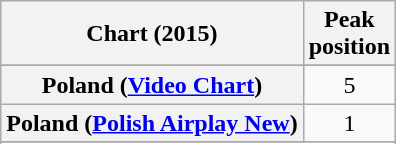<table class="wikitable sortable plainrowheaders">
<tr>
<th>Chart (2015)</th>
<th>Peak<br>position</th>
</tr>
<tr>
</tr>
<tr>
</tr>
<tr>
</tr>
<tr>
</tr>
<tr>
</tr>
<tr>
</tr>
<tr>
</tr>
<tr>
</tr>
<tr>
</tr>
<tr>
</tr>
<tr>
</tr>
<tr>
<th scope="row">Poland (<a href='#'>Video Chart</a>)</th>
<td align=center>5</td>
</tr>
<tr>
<th scope="row">Poland (<a href='#'>Polish Airplay New</a>)</th>
<td align="center">1</td>
</tr>
<tr>
</tr>
<tr>
</tr>
<tr>
</tr>
<tr>
</tr>
<tr>
</tr>
<tr>
</tr>
</table>
